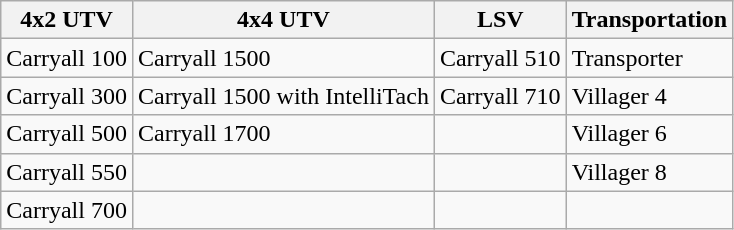<table class="wikitable">
<tr>
<th>4x2 UTV</th>
<th>4x4 UTV</th>
<th>LSV</th>
<th>Transportation</th>
</tr>
<tr>
<td>Carryall 100</td>
<td>Carryall 1500</td>
<td>Carryall 510</td>
<td>Transporter</td>
</tr>
<tr>
<td>Carryall 300</td>
<td>Carryall 1500 with IntelliTach</td>
<td>Carryall 710</td>
<td>Villager 4</td>
</tr>
<tr>
<td>Carryall 500</td>
<td>Carryall 1700</td>
<td></td>
<td>Villager 6</td>
</tr>
<tr>
<td>Carryall 550</td>
<td></td>
<td></td>
<td>Villager 8</td>
</tr>
<tr>
<td>Carryall 700</td>
<td></td>
<td></td>
<td></td>
</tr>
</table>
